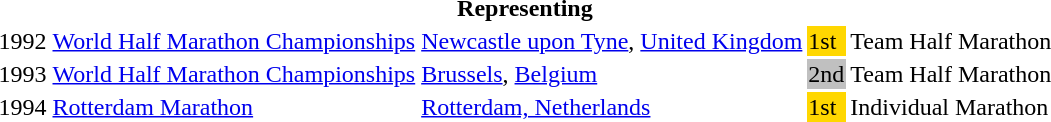<table>
<tr>
<th colspan="5">Representing </th>
</tr>
<tr>
<td>1992</td>
<td><a href='#'>World Half Marathon Championships</a></td>
<td><a href='#'>Newcastle upon Tyne</a>, <a href='#'>United Kingdom</a></td>
<td bgcolor="gold">1st</td>
<td>Team Half Marathon</td>
</tr>
<tr>
<td>1993</td>
<td><a href='#'>World Half Marathon Championships</a></td>
<td><a href='#'>Brussels</a>, <a href='#'>Belgium</a></td>
<td bgcolor="silver">2nd</td>
<td>Team Half Marathon</td>
</tr>
<tr>
<td>1994</td>
<td><a href='#'>Rotterdam Marathon</a></td>
<td><a href='#'>Rotterdam, Netherlands</a></td>
<td bgcolor="gold">1st</td>
<td>Individual Marathon</td>
</tr>
</table>
